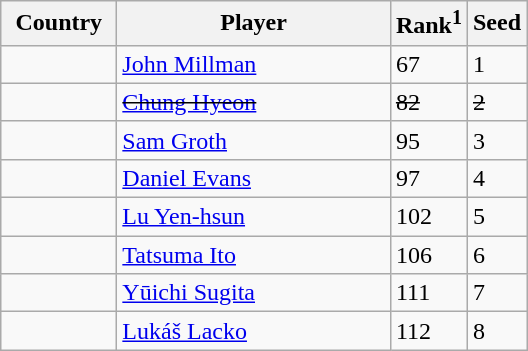<table class="sortable wikitable">
<tr>
<th width="70">Country</th>
<th width="175">Player</th>
<th>Rank<sup>1</sup></th>
<th>Seed</th>
</tr>
<tr>
<td></td>
<td><a href='#'>John Millman</a></td>
<td>67</td>
<td>1</td>
</tr>
<tr>
<td><s></s></td>
<td><s><a href='#'>Chung Hyeon</a></s></td>
<td><s>82</s></td>
<td><s>2</s></td>
</tr>
<tr>
<td></td>
<td><a href='#'>Sam Groth</a></td>
<td>95</td>
<td>3</td>
</tr>
<tr>
<td></td>
<td><a href='#'>Daniel Evans</a></td>
<td>97</td>
<td>4</td>
</tr>
<tr>
<td></td>
<td><a href='#'>Lu Yen-hsun</a></td>
<td>102</td>
<td>5</td>
</tr>
<tr>
<td></td>
<td><a href='#'>Tatsuma Ito</a></td>
<td>106</td>
<td>6</td>
</tr>
<tr>
<td></td>
<td><a href='#'>Yūichi Sugita</a></td>
<td>111</td>
<td>7</td>
</tr>
<tr>
<td></td>
<td><a href='#'>Lukáš Lacko</a></td>
<td>112</td>
<td>8</td>
</tr>
</table>
